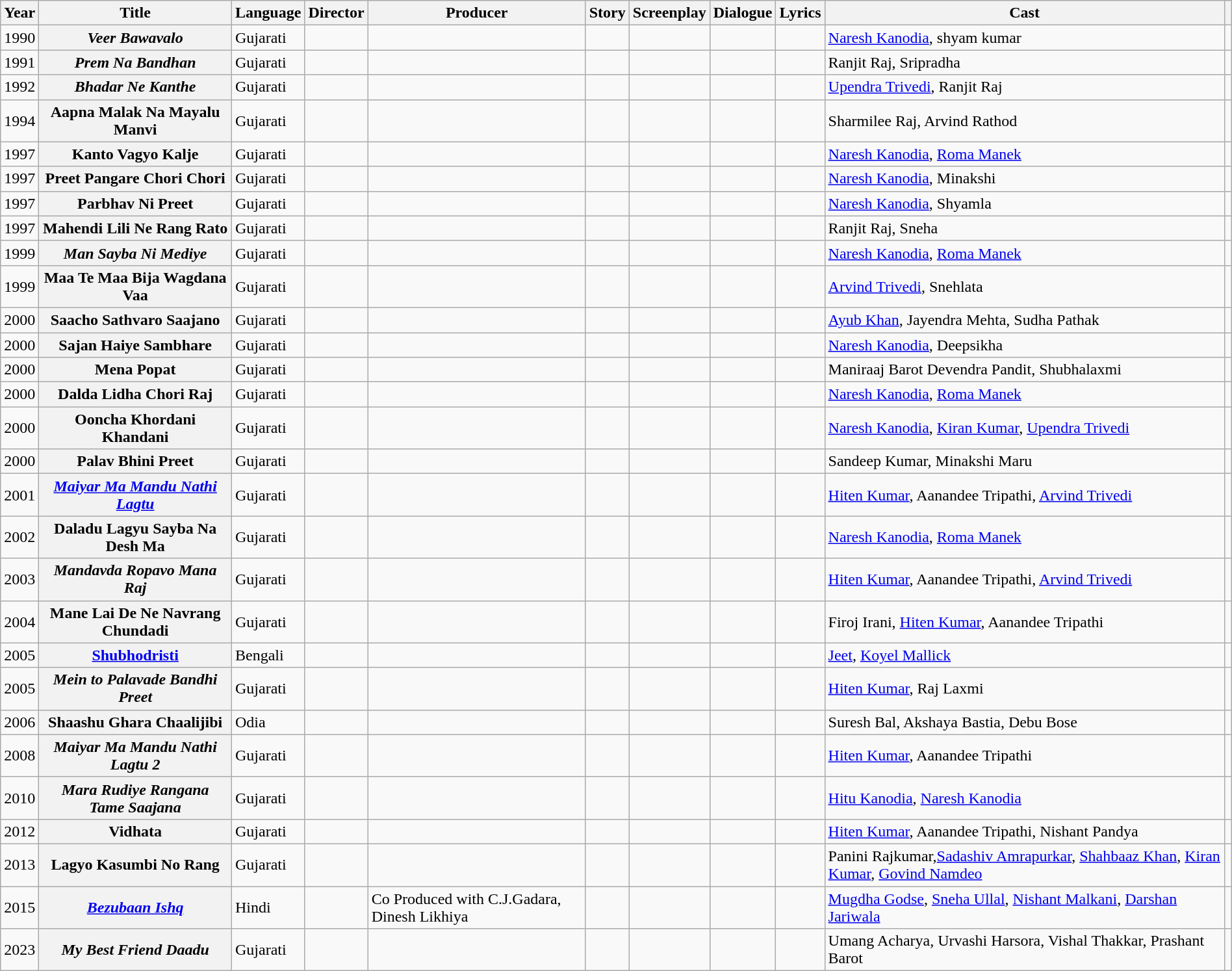<table class="wikitable plainrowheaders sortable" style="margin-right: 0;">
<tr>
<th scope="col">Year</th>
<th scope="col">Title</th>
<th>Language</th>
<th>Director</th>
<th>Producer</th>
<th>Story</th>
<th>Screenplay</th>
<th>Dialogue</th>
<th>Lyrics</th>
<th>Cast</th>
<th scope="col" class="unsortable"></th>
</tr>
<tr>
<td>1990</td>
<th scope="row" style="text-align:center;"><em>Veer Bawavalo</em></th>
<td>Gujarati</td>
<td></td>
<td></td>
<td></td>
<td></td>
<td></td>
<td></td>
<td><a href='#'>Naresh Kanodia</a>, shyam kumar</td>
<td></td>
</tr>
<tr>
<td>1991</td>
<th scope="row" style="text-align:center;"><em>Prem Na Bandhan</em></th>
<td>Gujarati</td>
<td></td>
<td></td>
<td></td>
<td></td>
<td></td>
<td></td>
<td>Ranjit Raj, Sripradha</td>
<td></td>
</tr>
<tr>
<td>1992</td>
<th scope="row" style="text-align:center;"><em>Bhadar Ne Kanthe</em></th>
<td>Gujarati</td>
<td></td>
<td></td>
<td></td>
<td></td>
<td></td>
<td></td>
<td><a href='#'>Upendra Trivedi</a>, Ranjit Raj</td>
<td></td>
</tr>
<tr>
<td>1994</td>
<th scope="row" style="text-align:center;">Aapna Malak Na Mayalu Manvi</th>
<td>Gujarati</td>
<td></td>
<td></td>
<td></td>
<td></td>
<td></td>
<td></td>
<td>Sharmilee Raj, Arvind Rathod</td>
<td></td>
</tr>
<tr>
<td>1997</td>
<th scope="row" style="text-align:center;">Kanto Vagyo Kalje</th>
<td>Gujarati</td>
<td></td>
<td></td>
<td></td>
<td></td>
<td></td>
<td></td>
<td><a href='#'>Naresh Kanodia</a>, <a href='#'>Roma Manek</a></td>
<td></td>
</tr>
<tr>
<td>1997</td>
<th scope="row" style="text-align:center;">Preet Pangare Chori Chori</th>
<td>Gujarati</td>
<td></td>
<td></td>
<td></td>
<td></td>
<td></td>
<td></td>
<td><a href='#'>Naresh Kanodia</a>, Minakshi</td>
<td></td>
</tr>
<tr>
<td>1997</td>
<th scope="row" style="text-align:center;">Parbhav Ni Preet</th>
<td>Gujarati</td>
<td></td>
<td></td>
<td></td>
<td></td>
<td></td>
<td></td>
<td><a href='#'>Naresh Kanodia</a>, Shyamla</td>
<td></td>
</tr>
<tr>
<td>1997</td>
<th scope="row" style="text-align:center;">Mahendi Lili Ne Rang Rato</th>
<td>Gujarati</td>
<td></td>
<td></td>
<td></td>
<td></td>
<td></td>
<td></td>
<td>Ranjit Raj, Sneha</td>
<td></td>
</tr>
<tr>
<td>1999</td>
<th scope="row" style="text-align:center;"><em>Man Sayba Ni Mediye</em></th>
<td>Gujarati</td>
<td></td>
<td></td>
<td></td>
<td></td>
<td></td>
<td></td>
<td><a href='#'>Naresh Kanodia</a>, <a href='#'>Roma Manek</a></td>
<td align="center"></td>
</tr>
<tr>
<td>1999</td>
<th scope="row" style="text-align:center;">Maa Te Maa Bija Wagdana Vaa</th>
<td>Gujarati</td>
<td></td>
<td></td>
<td></td>
<td></td>
<td></td>
<td></td>
<td><a href='#'>Arvind Trivedi</a>, Snehlata</td>
<td></td>
</tr>
<tr>
<td>2000</td>
<th scope="row" style="text-align:center;">Saacho Sathvaro Saajano</th>
<td>Gujarati</td>
<td></td>
<td></td>
<td></td>
<td></td>
<td></td>
<td></td>
<td><a href='#'>Ayub Khan</a>, Jayendra Mehta, Sudha Pathak</td>
<td></td>
</tr>
<tr>
<td>2000</td>
<th scope="row" style="text-align:center;">Sajan Haiye Sambhare</th>
<td>Gujarati</td>
<td></td>
<td></td>
<td></td>
<td></td>
<td></td>
<td></td>
<td><a href='#'>Naresh Kanodia</a>, Deepsikha</td>
<td></td>
</tr>
<tr>
<td>2000</td>
<th scope="row" style="text-align:center;">Mena Popat</th>
<td>Gujarati</td>
<td></td>
<td></td>
<td></td>
<td></td>
<td></td>
<td></td>
<td>Maniraaj Barot Devendra Pandit, Shubhalaxmi</td>
<td></td>
</tr>
<tr>
<td>2000</td>
<th scope="row" style="text-align:center;">Dalda Lidha Chori Raj</th>
<td>Gujarati</td>
<td></td>
<td></td>
<td></td>
<td></td>
<td></td>
<td></td>
<td><a href='#'>Naresh Kanodia</a>, <a href='#'>Roma Manek</a></td>
<td></td>
</tr>
<tr>
<td>2000</td>
<th scope="row" style="text-align:center;">Ooncha Khordani Khandani</th>
<td>Gujarati</td>
<td></td>
<td></td>
<td></td>
<td></td>
<td></td>
<td></td>
<td><a href='#'>Naresh Kanodia</a>, <a href='#'>Kiran Kumar</a>, <a href='#'>Upendra Trivedi</a></td>
<td></td>
</tr>
<tr>
<td>2000</td>
<th scope="row" style="text-align:center;">Palav Bhini Preet</th>
<td>Gujarati</td>
<td></td>
<td></td>
<td></td>
<td></td>
<td></td>
<td></td>
<td>Sandeep Kumar, Minakshi Maru</td>
<td></td>
</tr>
<tr>
<td>2001</td>
<th scope="row" style="text-align:center;"><em><a href='#'>Maiyar Ma Mandu Nathi Lagtu</a></em></th>
<td>Gujarati</td>
<td></td>
<td></td>
<td></td>
<td></td>
<td></td>
<td></td>
<td><a href='#'>Hiten Kumar</a>, Aanandee Tripathi, <a href='#'>Arvind Trivedi</a></td>
<td></td>
</tr>
<tr>
<td>2002</td>
<th scope="row" style="text-align:center;">Daladu Lagyu Sayba Na Desh Ma</th>
<td>Gujarati</td>
<td></td>
<td></td>
<td></td>
<td></td>
<td></td>
<td></td>
<td><a href='#'>Naresh Kanodia</a>, <a href='#'>Roma Manek</a></td>
<td></td>
</tr>
<tr>
<td>2003</td>
<th scope="row" style="text-align:center;"><em>Mandavda Ropavo Mana Raj</em></th>
<td>Gujarati</td>
<td></td>
<td></td>
<td></td>
<td></td>
<td></td>
<td></td>
<td><a href='#'>Hiten Kumar</a>, Aanandee Tripathi, <a href='#'>Arvind Trivedi</a></td>
<td></td>
</tr>
<tr>
<td>2004</td>
<th scope="row" style="text-align:center;">Mane Lai De Ne Navrang Chundadi</th>
<td>Gujarati</td>
<td></td>
<td></td>
<td></td>
<td></td>
<td></td>
<td></td>
<td>Firoj Irani, <a href='#'>Hiten Kumar</a>, Aanandee Tripathi</td>
<td></td>
</tr>
<tr>
<td>2005</td>
<th scope="row" style="text-align:center;"><a href='#'>Shubhodristi</a></th>
<td>Bengali</td>
<td></td>
<td></td>
<td></td>
<td></td>
<td></td>
<td></td>
<td><a href='#'>Jeet</a>, <a href='#'>Koyel Mallick</a></td>
<td></td>
</tr>
<tr>
<td>2005</td>
<th scope="row" style="text-align:center;"><em>Mein to Palavade Bandhi Preet</em></th>
<td>Gujarati</td>
<td></td>
<td></td>
<td></td>
<td></td>
<td></td>
<td></td>
<td><a href='#'>Hiten Kumar</a>, Raj Laxmi</td>
<td></td>
</tr>
<tr>
<td>2006</td>
<th scope="row" style="text-align:center;">Shaashu Ghara Chaalijibi</th>
<td>Odia</td>
<td></td>
<td></td>
<td></td>
<td></td>
<td></td>
<td></td>
<td>Suresh Bal, Akshaya Bastia, Debu Bose</td>
<td></td>
</tr>
<tr>
<td>2008</td>
<th scope="row" style="text-align:center;"><em>Maiyar Ma Mandu Nathi Lagtu 2</em></th>
<td>Gujarati</td>
<td></td>
<td></td>
<td></td>
<td></td>
<td></td>
<td></td>
<td><a href='#'>Hiten Kumar</a>, Aanandee Tripathi</td>
<td></td>
</tr>
<tr>
<td>2010</td>
<th scope="row" style="text-align:center;"><em>Mara Rudiye Rangana Tame Saajana</em></th>
<td>Gujarati</td>
<td></td>
<td></td>
<td></td>
<td></td>
<td></td>
<td></td>
<td><a href='#'>Hitu Kanodia</a>, <a href='#'>Naresh Kanodia</a></td>
<td></td>
</tr>
<tr>
<td>2012</td>
<th scope="row" style="text-align:center;">Vidhata</th>
<td>Gujarati</td>
<td></td>
<td></td>
<td></td>
<td></td>
<td></td>
<td></td>
<td><a href='#'>Hiten Kumar</a>, Aanandee Tripathi, Nishant Pandya</td>
<td></td>
</tr>
<tr>
<td>2013</td>
<th scope="row" style="text-align:center;">Lagyo Kasumbi No Rang</th>
<td>Gujarati</td>
<td></td>
<td></td>
<td></td>
<td></td>
<td></td>
<td></td>
<td>Panini Rajkumar,<a href='#'>Sadashiv Amrapurkar</a>, <a href='#'>Shahbaaz Khan</a>, <a href='#'>Kiran Kumar</a>, <a href='#'>Govind Namdeo</a></td>
<td></td>
</tr>
<tr>
<td>2015</td>
<th scope="row" style="text-align:center;"><em><a href='#'>Bezubaan Ishq</a></em></th>
<td>Hindi</td>
<td></td>
<td>Co Produced with C.J.Gadara, Dinesh Likhiya</td>
<td></td>
<td></td>
<td></td>
<td></td>
<td><a href='#'>Mugdha Godse</a>, <a href='#'>Sneha Ullal</a>, <a href='#'>Nishant Malkani</a>, <a href='#'>Darshan Jariwala</a></td>
<td></td>
</tr>
<tr>
<td>2023</td>
<th scope="row" style="text-align:center;"><em>My Best Friend Daadu</em></th>
<td>Gujarati</td>
<td></td>
<td></td>
<td></td>
<td></td>
<td></td>
<td></td>
<td>Umang Acharya, Urvashi Harsora, Vishal Thakkar, Prashant Barot</td>
<td></td>
</tr>
</table>
